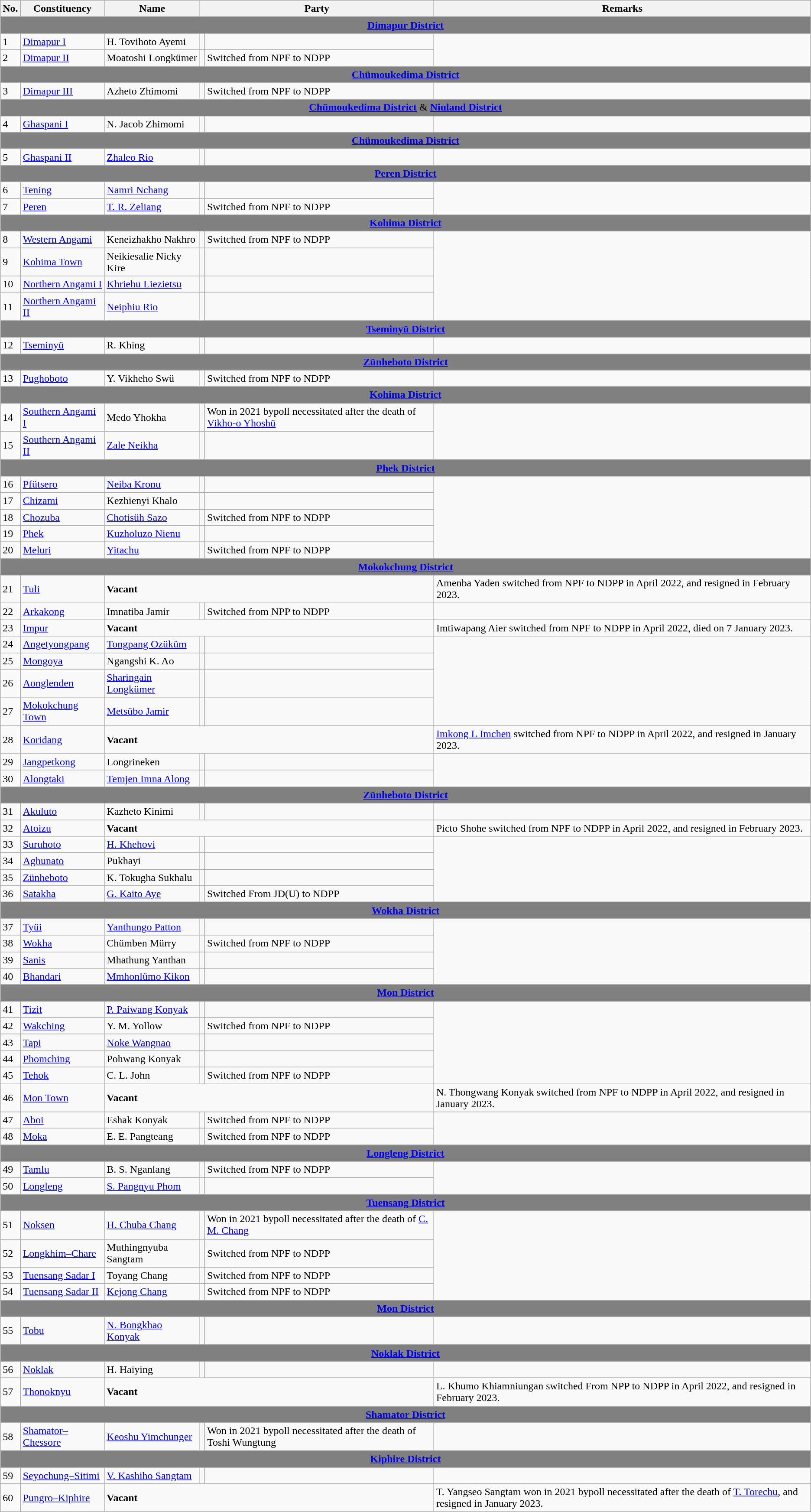<table class="wikitable sortable">
<tr>
<th>No.</th>
<th>Constituency</th>
<th>Name</th>
<th colspan="2">Party</th>
<th>Remarks</th>
</tr>
<tr>
<td colspan="6" align="center" bgcolor="grey"><a href='#'><span><strong>Dimapur District</strong></span></a></td>
</tr>
<tr>
<td>1</td>
<td><a href='#'>Dimapur I</a></td>
<td>H. Tovihoto Ayemi</td>
<td></td>
<td></td>
</tr>
<tr>
<td>2</td>
<td><a href='#'>Dimapur II</a></td>
<td>Moatoshi Longkümer</td>
<td></td>
<td>Switched from NPF to NDPP</td>
</tr>
<tr>
<td colspan="6" align="center" bgcolor="grey"><a href='#'><span><strong>Chümoukedima District</strong></span></a></td>
</tr>
<tr>
<td>3</td>
<td><a href='#'>Dimapur III</a></td>
<td>Azheto Zhimomi</td>
<td></td>
<td>Switched from NPF to NDPP</td>
</tr>
<tr>
<td colspan="6" align="center" bgcolor="grey"><a href='#'><span><strong>Chümoukedima District</strong></span></a> <span>&</span> <a href='#'><span><strong>Niuland District</strong></span></a></td>
</tr>
<tr>
<td>4</td>
<td><a href='#'>Ghaspani I</a></td>
<td>N. Jacob Zhimomi</td>
<td></td>
<td></td>
</tr>
<tr>
<td colspan="6" align="center" bgcolor="grey"><a href='#'><span><strong>Chümoukedima District</strong></span></a></td>
</tr>
<tr>
<td>5</td>
<td><a href='#'>Ghaspani II</a></td>
<td><a href='#'>Zhaleo Rio</a></td>
<td></td>
<td></td>
</tr>
<tr>
<td colspan="6" align="center" bgcolor="grey"><a href='#'><span><strong>Peren District</strong></span></a></td>
</tr>
<tr>
<td>6</td>
<td><a href='#'>Tening</a></td>
<td><a href='#'>Namri Nchang</a></td>
<td></td>
<td></td>
</tr>
<tr>
<td>7</td>
<td><a href='#'>Peren</a></td>
<td><a href='#'>T. R. Zeliang</a></td>
<td></td>
<td>Switched from NPF to NDPP</td>
</tr>
<tr>
<td colspan="6" align="center" bgcolor="grey"><a href='#'><span><strong>Kohima District</strong></span></a></td>
</tr>
<tr>
<td>8</td>
<td><a href='#'>Western Angami</a></td>
<td>Keneizhakho Nakhro</td>
<td></td>
<td>Switched from NPF to NDPP</td>
</tr>
<tr>
<td>9</td>
<td><a href='#'>Kohima Town</a></td>
<td>Neikiesalie Nicky Kire</td>
<td></td>
<td></td>
</tr>
<tr>
<td>10</td>
<td><a href='#'>Northern Angami I</a></td>
<td><a href='#'>Khriehu Liezietsu</a></td>
<td></td>
<td></td>
</tr>
<tr>
<td>11</td>
<td><a href='#'>Northern Angami II</a></td>
<td><a href='#'>Neiphiu Rio</a></td>
<td></td>
<td></td>
</tr>
<tr>
<td colspan="6" align="center" bgcolor="grey"><a href='#'><span><strong>Tseminyü District</strong></span></a></td>
</tr>
<tr>
<td>12</td>
<td><a href='#'>Tseminyü</a></td>
<td>R. Khing</td>
<td></td>
<td></td>
</tr>
<tr>
<td colspan="6" align="center" bgcolor="grey"><a href='#'><span><strong>Zünheboto District</strong></span></a></td>
</tr>
<tr>
<td>13</td>
<td><a href='#'>Pughoboto</a></td>
<td>Y. Vikheho Swü</td>
<td></td>
<td>Switched from NPF to NDPP</td>
</tr>
<tr>
<td colspan="6" align="center" bgcolor="grey"><a href='#'><span><strong>Kohima District</strong></span></a></td>
</tr>
<tr>
<td>14</td>
<td><a href='#'>Southern Angami I</a></td>
<td>Medo Yhokha</td>
<td></td>
<td>Won in 2021 bypoll necessitated after the death of <a href='#'>Vikho-o Yhoshü</a></td>
</tr>
<tr>
<td>15</td>
<td><a href='#'>Southern Angami II</a></td>
<td><a href='#'>Zale Neikha</a></td>
<td></td>
<td></td>
</tr>
<tr>
<td colspan="6" align="center" bgcolor="grey"><a href='#'><span><strong>Phek District</strong></span></a></td>
</tr>
<tr>
<td>16</td>
<td><a href='#'>Pfütsero</a></td>
<td><a href='#'>Neiba Kronu</a></td>
<td></td>
<td></td>
</tr>
<tr>
<td>17</td>
<td><a href='#'>Chizami</a></td>
<td>Kezhienyi Khalo</td>
<td></td>
<td></td>
</tr>
<tr>
<td>18</td>
<td><a href='#'>Chozuba</a></td>
<td><a href='#'>Chotisüh Sazo</a></td>
<td></td>
<td>Switched from NPF to NDPP</td>
</tr>
<tr>
<td>19</td>
<td><a href='#'>Phek</a></td>
<td><a href='#'>Kuzholuzo Nienu</a></td>
<td></td>
<td></td>
</tr>
<tr>
<td>20</td>
<td><a href='#'>Meluri</a></td>
<td><a href='#'>Yitachu</a></td>
<td></td>
<td>Switched from NPF to NDPP</td>
</tr>
<tr>
<td colspan="6" align="center" bgcolor="grey"><a href='#'><span><strong>Mokokchung District</strong></span></a></td>
</tr>
<tr>
<td>21</td>
<td><a href='#'>Tuli</a></td>
<td colspan=3><strong>Vacant</strong></td>
<td>Amenba Yaden switched from NPF to NDPP in April 2022, and resigned in February 2023.</td>
</tr>
<tr>
<td>22</td>
<td><a href='#'>Arkakong</a></td>
<td>Imnatiba Jamir</td>
<td></td>
<td>Switched from NPP to NDPP</td>
</tr>
<tr>
<td>23</td>
<td><a href='#'>Impur</a></td>
<td colspan=3><strong>Vacant</strong></td>
<td>Imtiwapang Aier switched from NPF to NDPP in April 2022, died on 7 January 2023.</td>
</tr>
<tr>
<td>24</td>
<td><a href='#'>Angetyongpang</a></td>
<td><a href='#'>Tongpang Ozüküm</a></td>
<td></td>
<td></td>
</tr>
<tr>
<td>25</td>
<td><a href='#'>Mongoya</a></td>
<td>Ngangshi K. Ao</td>
<td></td>
<td></td>
</tr>
<tr>
<td>26</td>
<td><a href='#'>Aonglenden</a></td>
<td><a href='#'>Sharingain Longkümer</a></td>
<td></td>
<td></td>
</tr>
<tr>
<td>27</td>
<td><a href='#'>Mokokchung Town</a></td>
<td><a href='#'>Metsübo Jamir</a></td>
<td></td>
<td></td>
</tr>
<tr>
<td>28</td>
<td><a href='#'>Koridang</a></td>
<td colspan=3><strong>Vacant</strong></td>
<td><a href='#'>Imkong L Imchen</a> switched from NPF to NDPP in April 2022, and resigned in January 2023.</td>
</tr>
<tr>
<td>29</td>
<td><a href='#'>Jangpetkong</a></td>
<td>Longrineken</td>
<td></td>
<td></td>
</tr>
<tr>
<td>30</td>
<td><a href='#'>Alongtaki</a></td>
<td><a href='#'>Temjen Imna Along</a></td>
<td></td>
<td></td>
</tr>
<tr>
<td colspan="6" align="center" bgcolor="grey"><a href='#'><span><strong>Zünheboto District</strong></span></a></td>
</tr>
<tr>
<td>31</td>
<td><a href='#'>Akuluto</a></td>
<td>Kazheto Kinimi</td>
<td></td>
<td></td>
</tr>
<tr>
<td>32</td>
<td><a href='#'>Atoizu</a></td>
<td colspan=3><strong>Vacant</strong></td>
<td>Picto Shohe switched from NPF to NDPP in April 2022, and resigned in February 2023.</td>
</tr>
<tr>
<td>33</td>
<td><a href='#'>Suruhoto</a></td>
<td><a href='#'>H. Khehovi</a></td>
<td></td>
<td></td>
</tr>
<tr>
<td>34</td>
<td><a href='#'>Aghunato</a></td>
<td>Pukhayi</td>
<td></td>
<td></td>
</tr>
<tr>
<td>35</td>
<td><a href='#'>Zünheboto</a></td>
<td>K. Tokugha Sukhalu</td>
<td></td>
<td></td>
</tr>
<tr>
<td>36</td>
<td><a href='#'>Satakha</a></td>
<td><a href='#'>G. Kaito Aye</a></td>
<td></td>
<td>Switched From JD(U) to NDPP</td>
</tr>
<tr>
<td colspan="6" align="center" bgcolor="grey"><a href='#'><span><strong>Wokha District</strong></span></a></td>
</tr>
<tr>
<td>37</td>
<td><a href='#'>Tyüi</a></td>
<td><a href='#'>Yanthungo Patton</a></td>
<td></td>
<td></td>
</tr>
<tr>
<td>38</td>
<td><a href='#'>Wokha</a></td>
<td>Chümben Mürry</td>
<td></td>
<td>Switched from NPF to NDPP</td>
</tr>
<tr>
<td>39</td>
<td><a href='#'>Sanis</a></td>
<td>Mhathung Yanthan</td>
<td></td>
<td></td>
</tr>
<tr>
<td>40</td>
<td><a href='#'>Bhandari</a></td>
<td><a href='#'>Mmhonlümo Kikon</a></td>
<td></td>
<td></td>
</tr>
<tr>
<td colspan="6" align="center" bgcolor="grey"><a href='#'><span><strong>Mon District</strong></span></a></td>
</tr>
<tr>
<td>41</td>
<td><a href='#'>Tizit</a></td>
<td><a href='#'>P. Paiwang Konyak</a></td>
<td></td>
<td></td>
</tr>
<tr>
<td>42</td>
<td><a href='#'>Wakching</a></td>
<td>Y. M. Yollow</td>
<td></td>
<td>Switched from NPF to NDPP</td>
</tr>
<tr>
<td>43</td>
<td><a href='#'>Tapi</a></td>
<td><a href='#'>Noke Wangnao</a></td>
<td></td>
<td></td>
</tr>
<tr>
<td>44</td>
<td><a href='#'>Phomching</a></td>
<td>Pohwang Konyak</td>
<td></td>
<td></td>
</tr>
<tr>
<td>45</td>
<td><a href='#'>Tehok</a></td>
<td>C. L. John</td>
<td></td>
<td>Switched from NPF to NDPP</td>
</tr>
<tr>
<td>46</td>
<td><a href='#'>Mon Town</a></td>
<td colspan=3><strong>Vacant</strong></td>
<td>N. Thongwang Konyak switched from NPF to NDPP in April 2022, and resigned in January 2023.</td>
</tr>
<tr>
<td>47</td>
<td><a href='#'>Aboi</a></td>
<td>Eshak Konyak</td>
<td></td>
<td>Switched from NPF to NDPP</td>
</tr>
<tr>
<td>48</td>
<td><a href='#'>Moka</a></td>
<td>E. E. Pangteang</td>
<td></td>
<td>Switched from NPF to NDPP</td>
</tr>
<tr>
<td colspan="6" align="center" bgcolor="grey"><a href='#'><span><strong>Longleng District</strong></span></a></td>
</tr>
<tr>
<td>49</td>
<td><a href='#'>Tamlu</a></td>
<td>B. S. Nganlang</td>
<td></td>
<td>Switched from NPF to NDPP</td>
</tr>
<tr>
<td>50</td>
<td><a href='#'>Longleng</a></td>
<td><a href='#'>S. Pangnyu Phom</a></td>
<td></td>
<td></td>
</tr>
<tr>
<td colspan="6" align="center" bgcolor="grey"><a href='#'><span><strong>Tuensang District</strong></span></a></td>
</tr>
<tr>
<td>51</td>
<td><a href='#'>Noksen</a></td>
<td><a href='#'>H. Chuba Chang</a></td>
<td></td>
<td>Won in 2021 bypoll necessitated after the death of <a href='#'>C. M. Chang</a></td>
</tr>
<tr>
<td>52</td>
<td><a href='#'>Longkhim–Chare</a></td>
<td>Muthingnyuba Sangtam</td>
<td></td>
<td>Switched from NPF to NDPP</td>
</tr>
<tr>
<td>53</td>
<td><a href='#'>Tuensang Sadar I</a></td>
<td>Toyang Chang</td>
<td></td>
<td>Switched from NPF to NDPP</td>
</tr>
<tr>
<td>54</td>
<td><a href='#'>Tuensang Sadar II</a></td>
<td><a href='#'>Kejong Chang</a></td>
<td></td>
<td>Switched from NPF to NDPP</td>
</tr>
<tr>
<td colspan="6" align="center" bgcolor="grey"><a href='#'><span><strong>Mon District</strong></span></a></td>
</tr>
<tr>
<td>55</td>
<td><a href='#'>Tobu</a></td>
<td><a href='#'>N. Bongkhao Konyak</a></td>
<td></td>
<td></td>
</tr>
<tr>
<td colspan="6" align="center" bgcolor="grey"><a href='#'><span><strong>Noklak District</strong></span></a></td>
</tr>
<tr>
<td>56</td>
<td><a href='#'>Noklak</a></td>
<td>H. Haiying</td>
<td></td>
<td></td>
</tr>
<tr>
<td>57</td>
<td><a href='#'>Thonoknyu</a></td>
<td colspan=3><strong>Vacant</strong></td>
<td>L. Khumo Khiamniungan switched From NPP to NDPP in April 2022, and resigned in February 2023.</td>
</tr>
<tr>
<td colspan="6" align="center" bgcolor="grey"><a href='#'><span><strong>Shamator District</strong></span></a></td>
</tr>
<tr>
<td>58</td>
<td><a href='#'>Shamator–Chessore</a></td>
<td><a href='#'>Keoshu Yimchunger</a></td>
<td></td>
<td>Won in 2021 bypoll necessitated after the death of Toshi Wungtung</td>
</tr>
<tr>
<td colspan="6" align="center" bgcolor="grey"><a href='#'><span><strong>Kiphire District</strong></span></a></td>
</tr>
<tr>
<td>59</td>
<td><a href='#'>Seyochung–Sitimi</a></td>
<td><a href='#'>V. Kashiho Sangtam</a></td>
<td></td>
<td></td>
</tr>
<tr>
<td>60</td>
<td><a href='#'>Pungro–Kiphire</a></td>
<td colspan=3><strong>Vacant</strong></td>
<td>T. Yangseo Sangtam won in 2021 bypoll necessitated after the death of <a href='#'>T. Torechu</a>, and resigned in January 2023.</td>
</tr>
</table>
